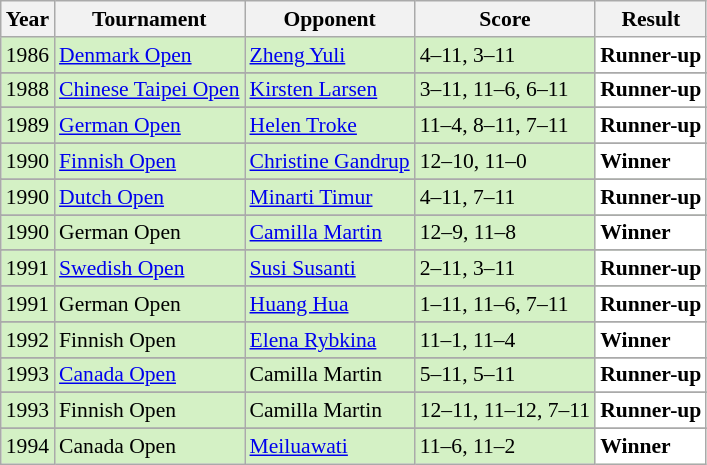<table class="sortable wikitable" style="font-size: 90%;">
<tr>
<th>Year</th>
<th>Tournament</th>
<th>Opponent</th>
<th>Score</th>
<th>Result</th>
</tr>
<tr style="background:#D4F1C5">
<td align="center">1986</td>
<td align="left"><a href='#'>Denmark Open</a></td>
<td align="left"> <a href='#'>Zheng Yuli</a></td>
<td align="left">4–11, 3–11</td>
<td style="text-align:left; background:white"> <strong>Runner-up</strong></td>
</tr>
<tr>
</tr>
<tr style="background:#D4F1C5">
<td align="center">1988</td>
<td align="left"><a href='#'>Chinese Taipei Open</a></td>
<td align="left"> <a href='#'>Kirsten Larsen</a></td>
<td align="left">3–11, 11–6, 6–11</td>
<td style="text-align:left; background:white"> <strong>Runner-up</strong></td>
</tr>
<tr>
</tr>
<tr style="background:#D4F1C5">
<td align="center">1989</td>
<td align="left"><a href='#'>German Open</a></td>
<td align="left"> <a href='#'>Helen Troke</a></td>
<td align="left">11–4, 8–11, 7–11</td>
<td style="text-align:left; background:white"> <strong>Runner-up</strong></td>
</tr>
<tr>
</tr>
<tr style="background:#D4F1C5">
<td align="center">1990</td>
<td align="left"><a href='#'>Finnish Open</a></td>
<td align="left"> <a href='#'>Christine Gandrup</a></td>
<td align="left">12–10, 11–0</td>
<td style="text-align:left; background:white"> <strong>Winner</strong></td>
</tr>
<tr>
</tr>
<tr style="background:#D4F1C5">
<td align="center">1990</td>
<td align="left"><a href='#'>Dutch Open</a></td>
<td align="left"> <a href='#'>Minarti Timur</a></td>
<td align="left">4–11, 7–11</td>
<td style="text-align:left; background:white"> <strong>Runner-up</strong></td>
</tr>
<tr>
</tr>
<tr style="background:#D4F1C5">
<td align="center">1990</td>
<td align="left">German Open</td>
<td align="left"> <a href='#'>Camilla Martin</a></td>
<td align="left">12–9, 11–8</td>
<td style="text-align:left; background:white"> <strong>Winner</strong></td>
</tr>
<tr>
</tr>
<tr style="background:#D4F1C5">
<td align="center">1991</td>
<td align="left"><a href='#'>Swedish Open</a></td>
<td align="left"> <a href='#'>Susi Susanti</a></td>
<td align="left">2–11, 3–11</td>
<td style="text-align:left; background:white"> <strong>Runner-up</strong></td>
</tr>
<tr>
</tr>
<tr style="background:#D4F1C5">
<td align="center">1991</td>
<td align="left">German Open</td>
<td align="left"> <a href='#'>Huang Hua</a></td>
<td align="left">1–11, 11–6, 7–11</td>
<td style="text-align:left; background:white"> <strong>Runner-up</strong></td>
</tr>
<tr>
</tr>
<tr style="background:#D4F1C5">
<td align="center">1992</td>
<td align="left">Finnish Open</td>
<td align="left"> <a href='#'>Elena Rybkina</a></td>
<td align="left">11–1, 11–4</td>
<td style="text-align:left; background:white"> <strong>Winner</strong></td>
</tr>
<tr>
</tr>
<tr style="background:#D4F1C5">
<td align="center">1993</td>
<td align="left"><a href='#'>Canada Open</a></td>
<td align="left"> Camilla Martin</td>
<td align="left">5–11, 5–11</td>
<td style="text-align:left; background:white"> <strong>Runner-up</strong></td>
</tr>
<tr>
</tr>
<tr style="background:#D4F1C5">
<td align="center">1993</td>
<td align="left">Finnish Open</td>
<td align="left"> Camilla Martin</td>
<td align="left">12–11, 11–12, 7–11</td>
<td style="text-align:left; background:white"> <strong>Runner-up</strong></td>
</tr>
<tr>
</tr>
<tr style="background:#D4F1C5">
<td align="center">1994</td>
<td align="left">Canada Open</td>
<td align="left"> <a href='#'>Meiluawati</a></td>
<td align="left">11–6, 11–2</td>
<td style="text-align:left; background:white"> <strong>Winner</strong></td>
</tr>
</table>
